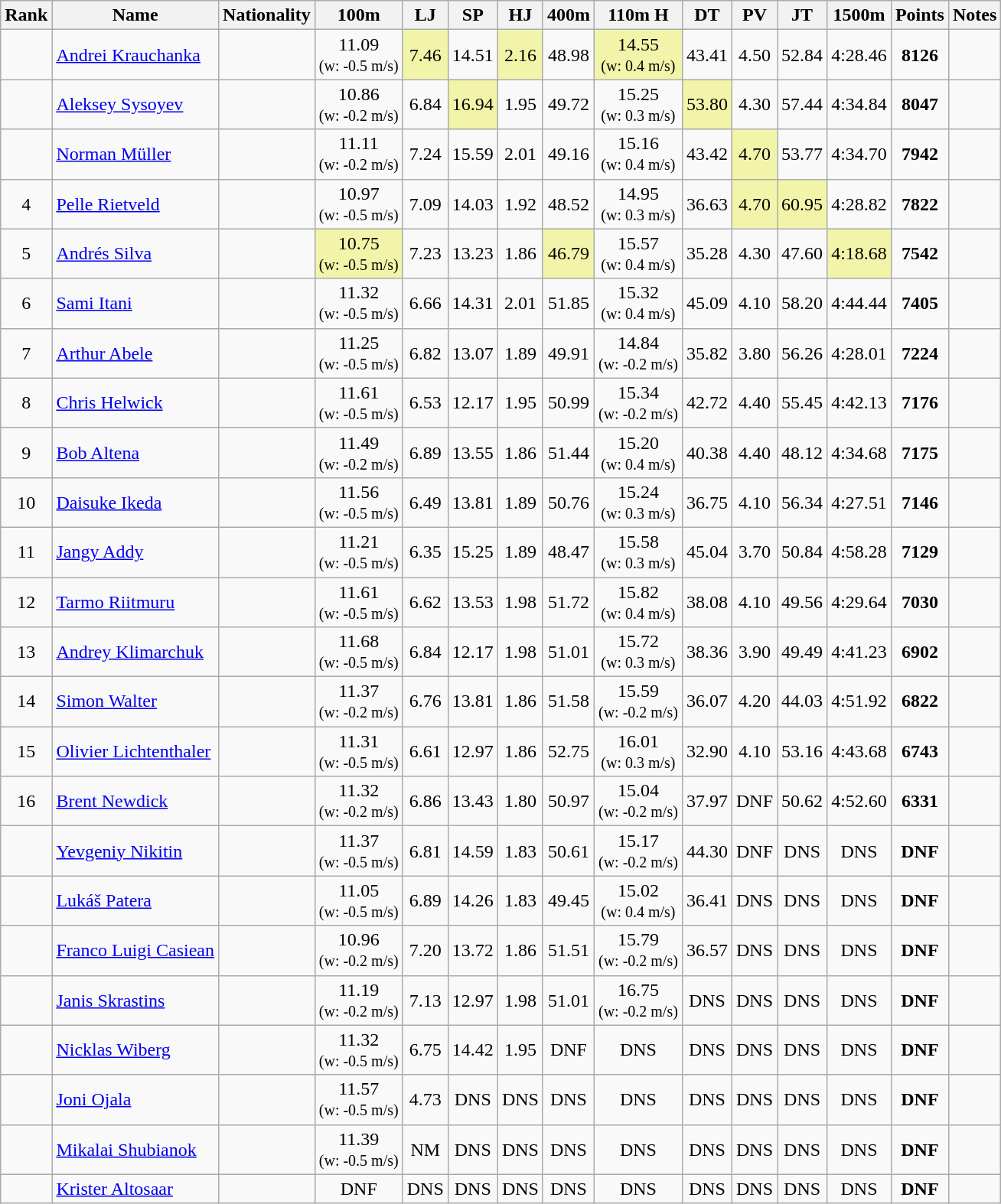<table class="wikitable sortable" style="text-align:center">
<tr>
<th>Rank</th>
<th>Name</th>
<th>Nationality</th>
<th>100m</th>
<th>LJ</th>
<th>SP</th>
<th>HJ</th>
<th>400m</th>
<th>110m H</th>
<th>DT</th>
<th>PV</th>
<th>JT</th>
<th>1500m</th>
<th>Points</th>
<th>Notes</th>
</tr>
<tr>
<td></td>
<td align=left><a href='#'>Andrei Krauchanka</a></td>
<td align=left></td>
<td>11.09<br><small>(w: -0.5 m/s)</small></td>
<td bgcolor=#F2F5A9>7.46</td>
<td>14.51</td>
<td bgcolor=#F2F5A9>2.16</td>
<td>48.98</td>
<td bgcolor=#F2F5A9>14.55<br><small>(w: 0.4 m/s)</small></td>
<td>43.41</td>
<td>4.50</td>
<td>52.84</td>
<td>4:28.46</td>
<td><strong>8126</strong></td>
<td></td>
</tr>
<tr>
<td></td>
<td align=left><a href='#'>Aleksey Sysoyev</a></td>
<td align=left></td>
<td>10.86<br><small>(w: -0.2 m/s)</small></td>
<td>6.84</td>
<td bgcolor=#F2F5A9>16.94</td>
<td>1.95</td>
<td>49.72</td>
<td>15.25<br><small>(w: 0.3 m/s)</small></td>
<td bgcolor=#F2F5A9>53.80</td>
<td>4.30</td>
<td>57.44</td>
<td>4:34.84</td>
<td><strong>8047</strong></td>
<td></td>
</tr>
<tr>
<td></td>
<td align=left><a href='#'>Norman Müller</a></td>
<td align=left></td>
<td>11.11<br><small>(w: -0.2 m/s)</small></td>
<td>7.24</td>
<td>15.59</td>
<td>2.01</td>
<td>49.16</td>
<td>15.16<br><small>(w: 0.4 m/s)</small></td>
<td>43.42</td>
<td bgcolor=#F2F5A9>4.70</td>
<td>53.77</td>
<td>4:34.70</td>
<td><strong>7942</strong></td>
<td></td>
</tr>
<tr>
<td>4</td>
<td align=left><a href='#'>Pelle Rietveld</a></td>
<td align=left></td>
<td>10.97<br><small>(w: -0.5 m/s)</small></td>
<td>7.09</td>
<td>14.03</td>
<td>1.92</td>
<td>48.52</td>
<td>14.95<br><small>(w: 0.3 m/s)</small></td>
<td>36.63</td>
<td bgcolor=#F2F5A9>4.70</td>
<td bgcolor=#F2F5A9>60.95</td>
<td>4:28.82</td>
<td><strong>7822</strong></td>
<td></td>
</tr>
<tr>
<td>5</td>
<td align=left><a href='#'>Andrés Silva</a></td>
<td align=left></td>
<td bgcolor=#F2F5A9>10.75<br><small>(w: -0.5 m/s)</small></td>
<td>7.23</td>
<td>13.23</td>
<td>1.86</td>
<td bgcolor=#F2F5A9>46.79</td>
<td>15.57<br><small>(w: 0.4 m/s)</small></td>
<td>35.28</td>
<td>4.30</td>
<td>47.60</td>
<td bgcolor=#F2F5A9>4:18.68</td>
<td><strong>7542</strong></td>
<td></td>
</tr>
<tr>
<td>6</td>
<td align=left><a href='#'>Sami Itani</a></td>
<td align=left></td>
<td>11.32<br><small>(w: -0.5 m/s)</small></td>
<td>6.66</td>
<td>14.31</td>
<td>2.01</td>
<td>51.85</td>
<td>15.32<br><small>(w: 0.4 m/s)</small></td>
<td>45.09</td>
<td>4.10</td>
<td>58.20</td>
<td>4:44.44</td>
<td><strong>7405</strong></td>
<td></td>
</tr>
<tr>
<td>7</td>
<td align=left><a href='#'>Arthur Abele</a></td>
<td align=left></td>
<td>11.25<br><small>(w: -0.5 m/s)</small></td>
<td>6.82</td>
<td>13.07</td>
<td>1.89</td>
<td>49.91</td>
<td>14.84<br><small>(w: -0.2 m/s)</small></td>
<td>35.82</td>
<td>3.80</td>
<td>56.26</td>
<td>4:28.01</td>
<td><strong>7224</strong></td>
<td></td>
</tr>
<tr>
<td>8</td>
<td align=left><a href='#'>Chris Helwick</a></td>
<td align=left></td>
<td>11.61<br><small>(w: -0.5 m/s)</small></td>
<td>6.53</td>
<td>12.17</td>
<td>1.95</td>
<td>50.99</td>
<td>15.34<br><small>(w: -0.2 m/s)</small></td>
<td>42.72</td>
<td>4.40</td>
<td>55.45</td>
<td>4:42.13</td>
<td><strong>7176</strong></td>
<td></td>
</tr>
<tr>
<td>9</td>
<td align=left><a href='#'>Bob Altena</a></td>
<td align=left></td>
<td>11.49<br><small>(w: -0.2 m/s)</small></td>
<td>6.89</td>
<td>13.55</td>
<td>1.86</td>
<td>51.44</td>
<td>15.20<br><small>(w: 0.4 m/s)</small></td>
<td>40.38</td>
<td>4.40</td>
<td>48.12</td>
<td>4:34.68</td>
<td><strong>7175</strong></td>
<td></td>
</tr>
<tr>
<td>10</td>
<td align=left><a href='#'>Daisuke Ikeda</a></td>
<td align=left></td>
<td>11.56<br><small>(w: -0.5 m/s)</small></td>
<td>6.49</td>
<td>13.81</td>
<td>1.89</td>
<td>50.76</td>
<td>15.24<br><small>(w: 0.3 m/s)</small></td>
<td>36.75</td>
<td>4.10</td>
<td>56.34</td>
<td>4:27.51</td>
<td><strong>7146</strong></td>
<td></td>
</tr>
<tr>
<td>11</td>
<td align=left><a href='#'>Jangy Addy</a></td>
<td align=left></td>
<td>11.21<br><small>(w: -0.5 m/s)</small></td>
<td>6.35</td>
<td>15.25</td>
<td>1.89</td>
<td>48.47</td>
<td>15.58<br><small>(w: 0.3 m/s)</small></td>
<td>45.04</td>
<td>3.70</td>
<td>50.84</td>
<td>4:58.28</td>
<td><strong>7129</strong></td>
<td></td>
</tr>
<tr>
<td>12</td>
<td align=left><a href='#'>Tarmo Riitmuru</a></td>
<td align=left></td>
<td>11.61<br><small>(w: -0.5 m/s)</small></td>
<td>6.62</td>
<td>13.53</td>
<td>1.98</td>
<td>51.72</td>
<td>15.82<br><small>(w: 0.4 m/s)</small></td>
<td>38.08</td>
<td>4.10</td>
<td>49.56</td>
<td>4:29.64</td>
<td><strong>7030</strong></td>
<td></td>
</tr>
<tr>
<td>13</td>
<td align=left><a href='#'>Andrey Klimarchuk</a></td>
<td align=left></td>
<td>11.68<br><small>(w: -0.5 m/s)</small></td>
<td>6.84</td>
<td>12.17</td>
<td>1.98</td>
<td>51.01</td>
<td>15.72<br><small>(w: 0.3 m/s)</small></td>
<td>38.36</td>
<td>3.90</td>
<td>49.49</td>
<td>4:41.23</td>
<td><strong>6902</strong></td>
<td></td>
</tr>
<tr>
<td>14</td>
<td align=left><a href='#'>Simon Walter</a></td>
<td align=left></td>
<td>11.37<br><small>(w: -0.2 m/s)</small></td>
<td>6.76</td>
<td>13.81</td>
<td>1.86</td>
<td>51.58</td>
<td>15.59<br><small>(w: -0.2 m/s)</small></td>
<td>36.07</td>
<td>4.20</td>
<td>44.03</td>
<td>4:51.92</td>
<td><strong>6822</strong></td>
<td></td>
</tr>
<tr>
<td>15</td>
<td align=left><a href='#'>Olivier Lichtenthaler</a></td>
<td align=left></td>
<td>11.31<br><small>(w: -0.5 m/s)</small></td>
<td>6.61</td>
<td>12.97</td>
<td>1.86</td>
<td>52.75</td>
<td>16.01<br><small>(w: 0.3 m/s)</small></td>
<td>32.90</td>
<td>4.10</td>
<td>53.16</td>
<td>4:43.68</td>
<td><strong>6743</strong></td>
<td></td>
</tr>
<tr>
<td>16</td>
<td align=left><a href='#'>Brent Newdick</a></td>
<td align=left></td>
<td>11.32<br><small>(w: -0.2 m/s)</small></td>
<td>6.86</td>
<td>13.43</td>
<td>1.80</td>
<td>50.97</td>
<td>15.04<br><small>(w: -0.2 m/s)</small></td>
<td>37.97</td>
<td>DNF</td>
<td>50.62</td>
<td>4:52.60</td>
<td><strong>6331</strong></td>
<td></td>
</tr>
<tr>
<td></td>
<td align=left><a href='#'>Yevgeniy Nikitin</a></td>
<td align=left></td>
<td>11.37<br><small>(w: -0.5 m/s)</small></td>
<td>6.81</td>
<td>14.59</td>
<td>1.83</td>
<td>50.61</td>
<td>15.17<br><small>(w: -0.2 m/s)</small></td>
<td>44.30</td>
<td>DNF</td>
<td>DNS</td>
<td>DNS</td>
<td><strong>DNF</strong></td>
<td></td>
</tr>
<tr>
<td></td>
<td align=left><a href='#'>Lukáš Patera</a></td>
<td align=left></td>
<td>11.05<br><small>(w: -0.5 m/s)</small></td>
<td>6.89</td>
<td>14.26</td>
<td>1.83</td>
<td>49.45</td>
<td>15.02<br><small>(w: 0.4 m/s)</small></td>
<td>36.41</td>
<td>DNS</td>
<td>DNS</td>
<td>DNS</td>
<td><strong>DNF</strong></td>
<td></td>
</tr>
<tr>
<td></td>
<td align=left><a href='#'>Franco Luigi Casiean</a></td>
<td align=left></td>
<td>10.96<br><small>(w: -0.2 m/s)</small></td>
<td>7.20</td>
<td>13.72</td>
<td>1.86</td>
<td>51.51</td>
<td>15.79<br><small>(w: -0.2 m/s)</small></td>
<td>36.57</td>
<td>DNS</td>
<td>DNS</td>
<td>DNS</td>
<td><strong>DNF</strong></td>
<td></td>
</tr>
<tr>
<td></td>
<td align=left><a href='#'>Janis Skrastins</a></td>
<td align=left></td>
<td>11.19<br><small>(w: -0.2 m/s)</small></td>
<td>7.13</td>
<td>12.97</td>
<td>1.98</td>
<td>51.01</td>
<td>16.75<br><small>(w: -0.2 m/s)</small></td>
<td>DNS</td>
<td>DNS</td>
<td>DNS</td>
<td>DNS</td>
<td><strong>DNF</strong></td>
<td></td>
</tr>
<tr>
<td></td>
<td align=left><a href='#'>Nicklas Wiberg</a></td>
<td align=left></td>
<td>11.32<br><small>(w: -0.5 m/s)</small></td>
<td>6.75</td>
<td>14.42</td>
<td>1.95</td>
<td>DNF</td>
<td>DNS</td>
<td>DNS</td>
<td>DNS</td>
<td>DNS</td>
<td>DNS</td>
<td><strong>DNF</strong></td>
<td></td>
</tr>
<tr>
<td></td>
<td align=left><a href='#'>Joni Ojala</a></td>
<td align=left></td>
<td>11.57<br><small>(w: -0.5 m/s)</small></td>
<td>4.73</td>
<td>DNS</td>
<td>DNS</td>
<td>DNS</td>
<td>DNS</td>
<td>DNS</td>
<td>DNS</td>
<td>DNS</td>
<td>DNS</td>
<td><strong>DNF</strong></td>
<td></td>
</tr>
<tr>
<td></td>
<td align=left><a href='#'>Mikalai Shubianok</a></td>
<td align=left></td>
<td>11.39<br><small>(w: -0.5 m/s)</small></td>
<td>NM</td>
<td>DNS</td>
<td>DNS</td>
<td>DNS</td>
<td>DNS</td>
<td>DNS</td>
<td>DNS</td>
<td>DNS</td>
<td>DNS</td>
<td><strong>DNF</strong></td>
<td></td>
</tr>
<tr>
<td></td>
<td align=left><a href='#'>Krister Altosaar</a></td>
<td align=left></td>
<td>DNF</td>
<td>DNS</td>
<td>DNS</td>
<td>DNS</td>
<td>DNS</td>
<td>DNS</td>
<td>DNS</td>
<td>DNS</td>
<td>DNS</td>
<td>DNS</td>
<td><strong>DNF</strong></td>
<td></td>
</tr>
</table>
